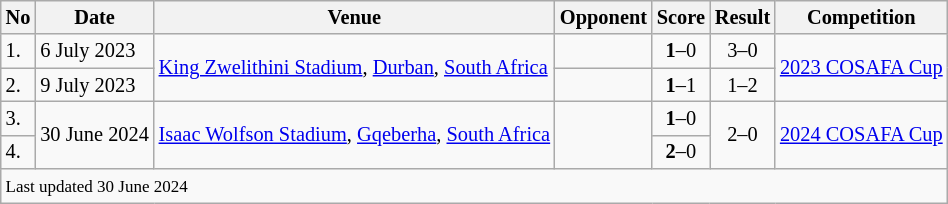<table class="wikitable" style="font-size:85%;">
<tr>
<th>No</th>
<th>Date</th>
<th>Venue</th>
<th>Opponent</th>
<th>Score</th>
<th>Result</th>
<th>Competition</th>
</tr>
<tr>
<td>1.</td>
<td>6 July 2023</td>
<td rowspan=2><a href='#'>King Zwelithini Stadium</a>, <a href='#'>Durban</a>, <a href='#'>South Africa</a></td>
<td></td>
<td align=center><strong>1</strong>–0</td>
<td align=center>3–0</td>
<td rowspan=2><a href='#'>2023 COSAFA Cup</a></td>
</tr>
<tr>
<td>2.</td>
<td>9 July 2023</td>
<td></td>
<td align=center><strong>1</strong>–1</td>
<td align=center>1–2</td>
</tr>
<tr>
<td>3.</td>
<td rowspan=2>30 June 2024</td>
<td rowspan=2><a href='#'>Isaac Wolfson Stadium</a>, <a href='#'>Gqeberha</a>, <a href='#'>South Africa</a></td>
<td rowspan=2></td>
<td align=center><strong>1</strong>–0</td>
<td rowspan=2; align=center>2–0</td>
<td rowspan=2><a href='#'>2024 COSAFA Cup</a></td>
</tr>
<tr>
<td>4.</td>
<td align=center><strong>2</strong>–0</td>
</tr>
<tr>
<td colspan="7"><small>Last updated 30 June 2024</small></td>
</tr>
</table>
